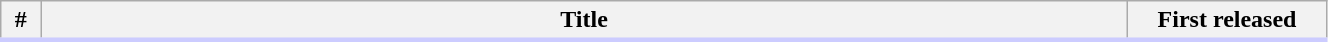<table class="wikitable" width = "70%">
<tr style="border-bottom:3px solid #CCF">
<th width="3%">#</th>
<th>Title</th>
<th width="15%">First released<br>


</th>
</tr>
</table>
